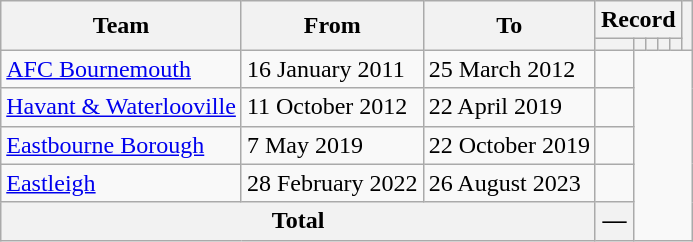<table class=wikitable style=text-align:center>
<tr>
<th rowspan=2>Team</th>
<th rowspan=2>From</th>
<th rowspan=2>To</th>
<th colspan=5>Record</th>
<th rowspan=2></th>
</tr>
<tr>
<th></th>
<th></th>
<th></th>
<th></th>
<th></th>
</tr>
<tr>
<td align=left><a href='#'>AFC Bournemouth</a></td>
<td align=left>16 January 2011</td>
<td align=left>25 March 2012<br></td>
<td></td>
</tr>
<tr>
<td align=left><a href='#'>Havant & Waterlooville</a></td>
<td align=left>11 October 2012</td>
<td align=left>22 April 2019<br></td>
<td></td>
</tr>
<tr>
<td align=left><a href='#'>Eastbourne Borough</a></td>
<td align=left>7 May 2019</td>
<td align=left>22 October 2019<br></td>
<td></td>
</tr>
<tr>
<td align=left><a href='#'>Eastleigh</a></td>
<td align=left>28 February 2022</td>
<td align=left>26 August 2023<br></td>
<td></td>
</tr>
<tr>
<th colspan="3">Total<br></th>
<th>—</th>
</tr>
</table>
